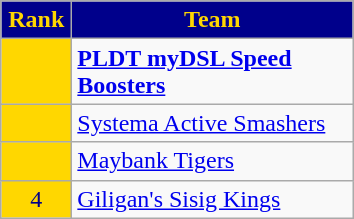<table class="wikitable" style="text-align: center;">
<tr>
<th width=40 style="background:#00008B; color:#FFD700;">Rank</th>
<th width=180 style="background:#00008B; color:#FFD700;">Team</th>
</tr>
<tr>
<td style="background:#FFD700; color:#00008B;"></td>
<td style="text-align:left;"><strong><a href='#'>PLDT myDSL Speed Boosters</a></strong></td>
</tr>
<tr>
<td style="background:#FFD700; color:#00008B;"></td>
<td style="text-align:left;"><a href='#'>Systema Active Smashers</a></td>
</tr>
<tr>
<td style="background:#FFD700; color:#00008B;"></td>
<td style="text-align:left;"><a href='#'>Maybank Tigers</a></td>
</tr>
<tr>
<td style="background:#FFD700; color:#00008B;">4</td>
<td style="text-align:left;"><a href='#'>Giligan's Sisig Kings</a></td>
</tr>
</table>
